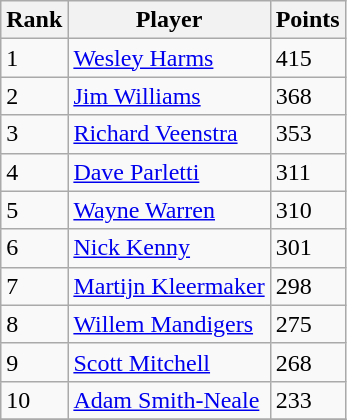<table class="wikitable">
<tr>
<th>Rank</th>
<th>Player</th>
<th>Points</th>
</tr>
<tr>
<td>1</td>
<td> <a href='#'>Wesley Harms</a></td>
<td>415</td>
</tr>
<tr>
<td>2</td>
<td> <a href='#'>Jim Williams</a></td>
<td>368</td>
</tr>
<tr>
<td>3</td>
<td> <a href='#'>Richard Veenstra</a></td>
<td>353</td>
</tr>
<tr>
<td>4</td>
<td> <a href='#'>Dave Parletti</a></td>
<td>311</td>
</tr>
<tr>
<td>5</td>
<td> <a href='#'>Wayne Warren</a></td>
<td>310</td>
</tr>
<tr>
<td>6</td>
<td> <a href='#'>Nick Kenny</a></td>
<td>301</td>
</tr>
<tr>
<td>7</td>
<td> <a href='#'>Martijn Kleermaker</a></td>
<td>298</td>
</tr>
<tr>
<td>8</td>
<td> <a href='#'>Willem Mandigers</a></td>
<td>275</td>
</tr>
<tr>
<td>9</td>
<td> <a href='#'>Scott Mitchell</a></td>
<td>268</td>
</tr>
<tr>
<td>10</td>
<td> <a href='#'>Adam Smith-Neale</a></td>
<td>233</td>
</tr>
<tr>
</tr>
</table>
